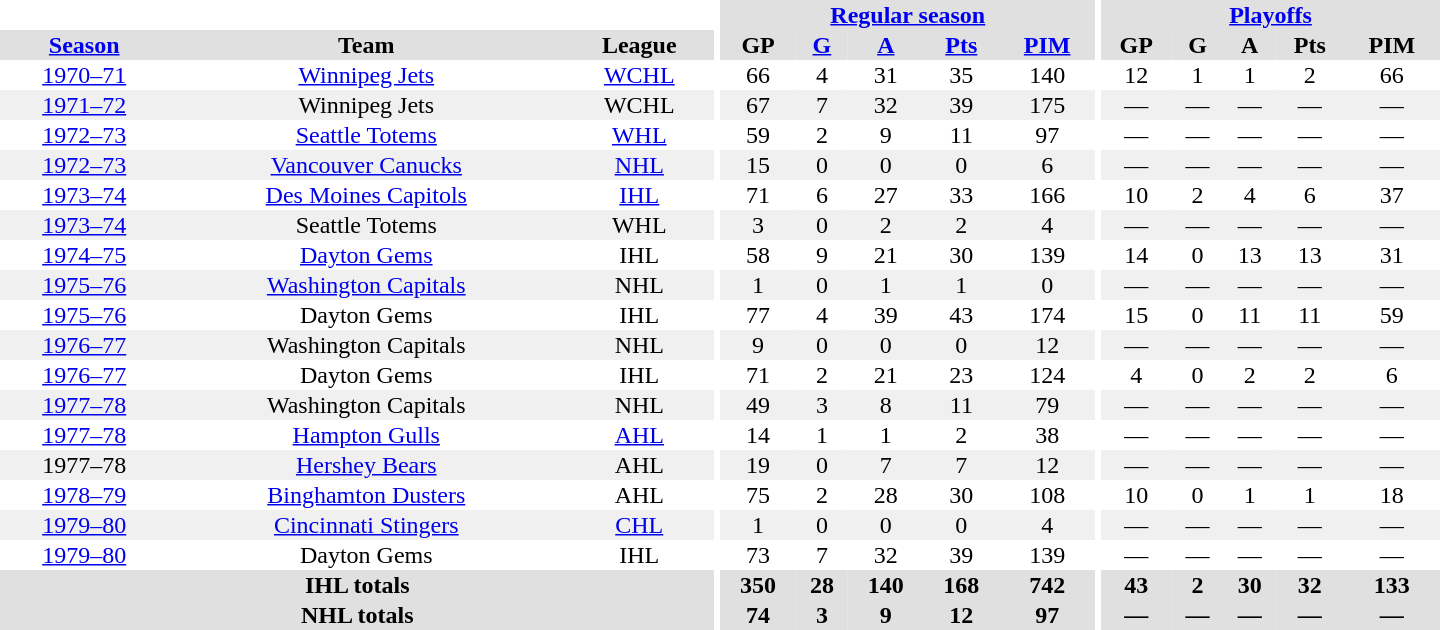<table border="0" cellpadding="1" cellspacing="0" style="text-align:center; width:60em">
<tr bgcolor="#e0e0e0">
<th colspan="3" bgcolor="#ffffff"></th>
<th rowspan="100" bgcolor="#ffffff"></th>
<th colspan="5"><a href='#'>Regular season</a></th>
<th rowspan="100" bgcolor="#ffffff"></th>
<th colspan="5"><a href='#'>Playoffs</a></th>
</tr>
<tr bgcolor="#e0e0e0">
<th><a href='#'>Season</a></th>
<th>Team</th>
<th>League</th>
<th>GP</th>
<th><a href='#'>G</a></th>
<th><a href='#'>A</a></th>
<th><a href='#'>Pts</a></th>
<th><a href='#'>PIM</a></th>
<th>GP</th>
<th>G</th>
<th>A</th>
<th>Pts</th>
<th>PIM</th>
</tr>
<tr>
<td><a href='#'>1970–71</a></td>
<td><a href='#'>Winnipeg Jets</a></td>
<td><a href='#'>WCHL</a></td>
<td>66</td>
<td>4</td>
<td>31</td>
<td>35</td>
<td>140</td>
<td>12</td>
<td>1</td>
<td>1</td>
<td>2</td>
<td>66</td>
</tr>
<tr bgcolor="#f0f0f0">
<td><a href='#'>1971–72</a></td>
<td>Winnipeg Jets</td>
<td>WCHL</td>
<td>67</td>
<td>7</td>
<td>32</td>
<td>39</td>
<td>175</td>
<td>—</td>
<td>—</td>
<td>—</td>
<td>—</td>
<td>—</td>
</tr>
<tr>
<td><a href='#'>1972–73</a></td>
<td><a href='#'>Seattle Totems</a></td>
<td><a href='#'>WHL</a></td>
<td>59</td>
<td>2</td>
<td>9</td>
<td>11</td>
<td>97</td>
<td>—</td>
<td>—</td>
<td>—</td>
<td>—</td>
<td>—</td>
</tr>
<tr bgcolor="#f0f0f0">
<td><a href='#'>1972–73</a></td>
<td><a href='#'>Vancouver Canucks</a></td>
<td><a href='#'>NHL</a></td>
<td>15</td>
<td>0</td>
<td>0</td>
<td>0</td>
<td>6</td>
<td>—</td>
<td>—</td>
<td>—</td>
<td>—</td>
<td>—</td>
</tr>
<tr>
<td><a href='#'>1973–74</a></td>
<td><a href='#'>Des Moines Capitols</a></td>
<td><a href='#'>IHL</a></td>
<td>71</td>
<td>6</td>
<td>27</td>
<td>33</td>
<td>166</td>
<td>10</td>
<td>2</td>
<td>4</td>
<td>6</td>
<td>37</td>
</tr>
<tr bgcolor="#f0f0f0">
<td><a href='#'>1973–74</a></td>
<td>Seattle Totems</td>
<td>WHL</td>
<td>3</td>
<td>0</td>
<td>2</td>
<td>2</td>
<td>4</td>
<td>—</td>
<td>—</td>
<td>—</td>
<td>—</td>
<td>—</td>
</tr>
<tr>
<td><a href='#'>1974–75</a></td>
<td><a href='#'>Dayton Gems</a></td>
<td>IHL</td>
<td>58</td>
<td>9</td>
<td>21</td>
<td>30</td>
<td>139</td>
<td>14</td>
<td>0</td>
<td>13</td>
<td>13</td>
<td>31</td>
</tr>
<tr bgcolor="#f0f0f0">
<td><a href='#'>1975–76</a></td>
<td><a href='#'>Washington Capitals</a></td>
<td>NHL</td>
<td>1</td>
<td>0</td>
<td>1</td>
<td>1</td>
<td>0</td>
<td>—</td>
<td>—</td>
<td>—</td>
<td>—</td>
<td>—</td>
</tr>
<tr>
<td><a href='#'>1975–76</a></td>
<td>Dayton Gems</td>
<td>IHL</td>
<td>77</td>
<td>4</td>
<td>39</td>
<td>43</td>
<td>174</td>
<td>15</td>
<td>0</td>
<td>11</td>
<td>11</td>
<td>59</td>
</tr>
<tr bgcolor="#f0f0f0">
<td><a href='#'>1976–77</a></td>
<td>Washington Capitals</td>
<td>NHL</td>
<td>9</td>
<td>0</td>
<td>0</td>
<td>0</td>
<td>12</td>
<td>—</td>
<td>—</td>
<td>—</td>
<td>—</td>
<td>—</td>
</tr>
<tr>
<td><a href='#'>1976–77</a></td>
<td>Dayton Gems</td>
<td>IHL</td>
<td>71</td>
<td>2</td>
<td>21</td>
<td>23</td>
<td>124</td>
<td>4</td>
<td>0</td>
<td>2</td>
<td>2</td>
<td>6</td>
</tr>
<tr bgcolor="#f0f0f0">
<td><a href='#'>1977–78</a></td>
<td>Washington Capitals</td>
<td>NHL</td>
<td>49</td>
<td>3</td>
<td>8</td>
<td>11</td>
<td>79</td>
<td>—</td>
<td>—</td>
<td>—</td>
<td>—</td>
<td>—</td>
</tr>
<tr>
<td><a href='#'>1977–78</a></td>
<td><a href='#'>Hampton Gulls</a></td>
<td><a href='#'>AHL</a></td>
<td>14</td>
<td>1</td>
<td>1</td>
<td>2</td>
<td>38</td>
<td>—</td>
<td>—</td>
<td>—</td>
<td>—</td>
<td>—</td>
</tr>
<tr bgcolor="#f0f0f0">
<td>1977–78</td>
<td><a href='#'>Hershey Bears</a></td>
<td>AHL</td>
<td>19</td>
<td>0</td>
<td>7</td>
<td>7</td>
<td>12</td>
<td>—</td>
<td>—</td>
<td>—</td>
<td>—</td>
<td>—</td>
</tr>
<tr>
<td><a href='#'>1978–79</a></td>
<td><a href='#'>Binghamton Dusters</a></td>
<td>AHL</td>
<td>75</td>
<td>2</td>
<td>28</td>
<td>30</td>
<td>108</td>
<td>10</td>
<td>0</td>
<td>1</td>
<td>1</td>
<td>18</td>
</tr>
<tr bgcolor="#f0f0f0">
<td><a href='#'>1979–80</a></td>
<td><a href='#'>Cincinnati Stingers</a></td>
<td><a href='#'>CHL</a></td>
<td>1</td>
<td>0</td>
<td>0</td>
<td>0</td>
<td>4</td>
<td>—</td>
<td>—</td>
<td>—</td>
<td>—</td>
<td>—</td>
</tr>
<tr>
<td><a href='#'>1979–80</a></td>
<td>Dayton Gems</td>
<td>IHL</td>
<td>73</td>
<td>7</td>
<td>32</td>
<td>39</td>
<td>139</td>
<td>—</td>
<td>—</td>
<td>—</td>
<td>—</td>
<td>—</td>
</tr>
<tr bgcolor="#e0e0e0">
<th colspan="3">IHL totals</th>
<th>350</th>
<th>28</th>
<th>140</th>
<th>168</th>
<th>742</th>
<th>43</th>
<th>2</th>
<th>30</th>
<th>32</th>
<th>133</th>
</tr>
<tr bgcolor="#e0e0e0">
<th colspan="3">NHL totals</th>
<th>74</th>
<th>3</th>
<th>9</th>
<th>12</th>
<th>97</th>
<th>—</th>
<th>—</th>
<th>—</th>
<th>—</th>
<th>—</th>
</tr>
</table>
